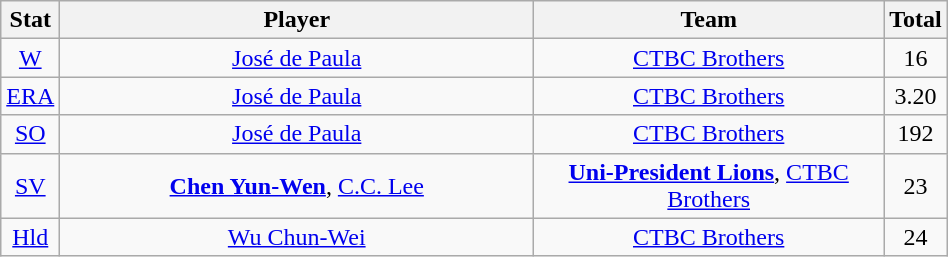<table class = "wikitable"  style = "width:50%; text-align:center;">
<tr>
<th style="width:5%;">Stat</th>
<th style="width:55%;">Player</th>
<th style="width:55%;">Team</th>
<th style="width:5%;">Total</th>
</tr>
<tr>
<td><a href='#'>W</a></td>
<td><a href='#'>José de Paula</a></td>
<td><a href='#'>CTBC Brothers</a></td>
<td>16</td>
</tr>
<tr>
<td><a href='#'>ERA</a></td>
<td><a href='#'>José de Paula</a></td>
<td><a href='#'>CTBC Brothers</a></td>
<td>3.20</td>
</tr>
<tr>
<td><a href='#'>SO</a></td>
<td><a href='#'>José de Paula</a></td>
<td><a href='#'>CTBC Brothers</a></td>
<td>192</td>
</tr>
<tr>
<td><a href='#'>SV</a></td>
<td><strong><a href='#'>Chen Yun-Wen</a></strong>, <a href='#'>C.C. Lee</a></td>
<td><strong><a href='#'>Uni-President Lions</a></strong>, <a href='#'>CTBC Brothers</a></td>
<td>23</td>
</tr>
<tr>
<td><a href='#'>Hld</a></td>
<td><a href='#'>Wu Chun-Wei</a></td>
<td><a href='#'>CTBC Brothers</a></td>
<td>24</td>
</tr>
</table>
